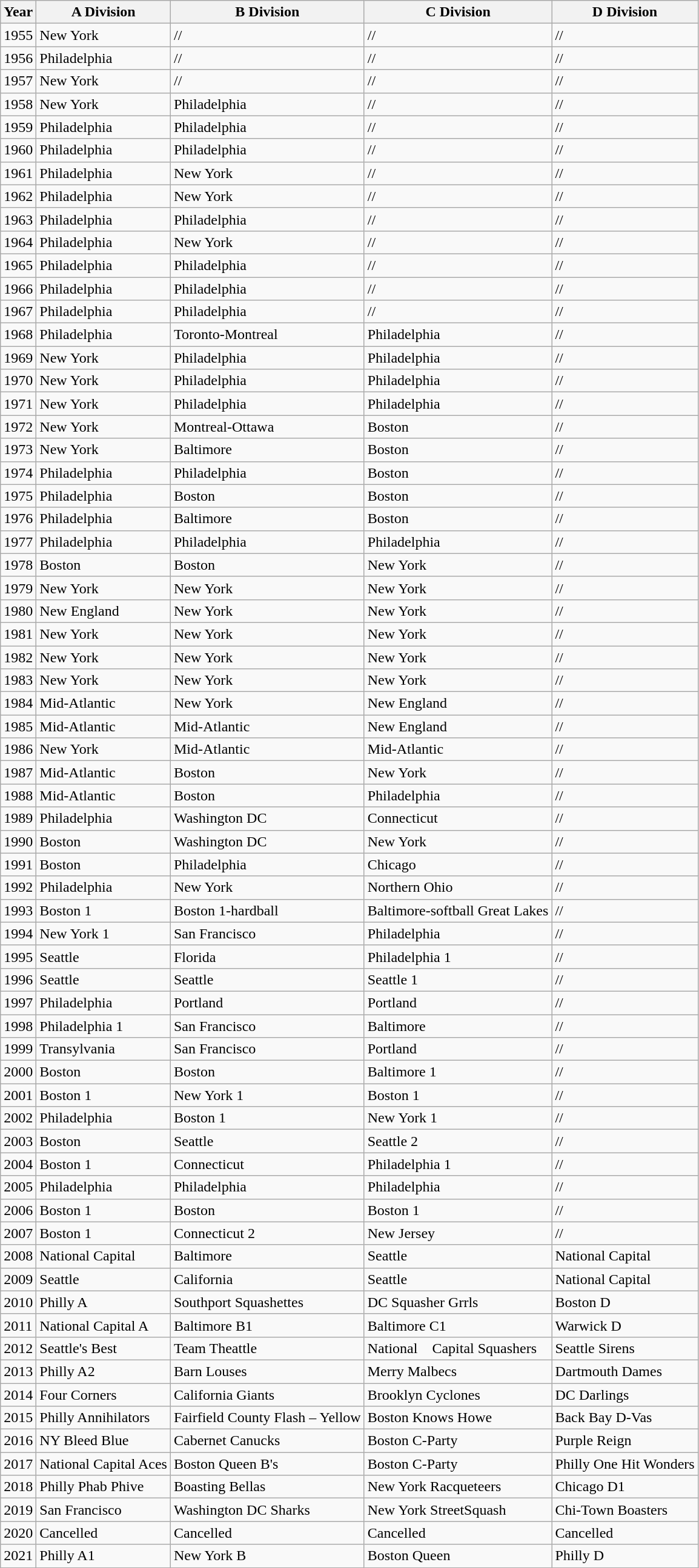<table class="wikitable mw-collapsible mw-collapsed">
<tr>
<th>Year</th>
<th>A Division</th>
<th>B Division</th>
<th>C Division</th>
<th>D Division</th>
</tr>
<tr>
<td>1955</td>
<td>New York</td>
<td>//</td>
<td>//</td>
<td>//</td>
</tr>
<tr>
<td>1956</td>
<td>Philadelphia</td>
<td>//</td>
<td>//</td>
<td>//</td>
</tr>
<tr>
<td>1957</td>
<td>New York</td>
<td>//</td>
<td>//</td>
<td>//</td>
</tr>
<tr>
<td>1958</td>
<td>New York</td>
<td>Philadelphia</td>
<td>//</td>
<td>//</td>
</tr>
<tr>
<td>1959</td>
<td>Philadelphia</td>
<td>Philadelphia</td>
<td>//</td>
<td>//</td>
</tr>
<tr>
<td>1960</td>
<td>Philadelphia</td>
<td>Philadelphia</td>
<td>//</td>
<td>//</td>
</tr>
<tr>
<td>1961</td>
<td>Philadelphia</td>
<td>New York</td>
<td>//</td>
<td>//</td>
</tr>
<tr>
<td>1962</td>
<td>Philadelphia</td>
<td>New York</td>
<td>//</td>
<td>//</td>
</tr>
<tr>
<td>1963</td>
<td>Philadelphia</td>
<td>Philadelphia</td>
<td>//</td>
<td>//</td>
</tr>
<tr>
<td>1964</td>
<td>Philadelphia</td>
<td>New York</td>
<td>//</td>
<td>//</td>
</tr>
<tr>
<td>1965</td>
<td>Philadelphia</td>
<td>Philadelphia</td>
<td>//</td>
<td>//</td>
</tr>
<tr>
<td>1966</td>
<td>Philadelphia</td>
<td>Philadelphia</td>
<td>//</td>
<td>//</td>
</tr>
<tr>
<td>1967</td>
<td>Philadelphia</td>
<td>Philadelphia</td>
<td>//</td>
<td>//</td>
</tr>
<tr>
<td>1968</td>
<td>Philadelphia</td>
<td>Toronto-Montreal</td>
<td>Philadelphia</td>
<td>//</td>
</tr>
<tr>
<td>1969</td>
<td>New York</td>
<td>Philadelphia</td>
<td>Philadelphia</td>
<td>//</td>
</tr>
<tr>
<td>1970</td>
<td>New York</td>
<td>Philadelphia</td>
<td>Philadelphia</td>
<td>//</td>
</tr>
<tr>
<td>1971</td>
<td>New York</td>
<td>Philadelphia</td>
<td>Philadelphia</td>
<td>//</td>
</tr>
<tr>
<td>1972</td>
<td>New York</td>
<td>Montreal-Ottawa</td>
<td>Boston</td>
<td>//</td>
</tr>
<tr>
<td>1973</td>
<td>New York</td>
<td>Baltimore</td>
<td>Boston</td>
<td>//</td>
</tr>
<tr>
<td>1974</td>
<td>Philadelphia</td>
<td>Philadelphia</td>
<td>Boston</td>
<td>//</td>
</tr>
<tr>
<td>1975</td>
<td>Philadelphia</td>
<td>Boston</td>
<td>Boston</td>
<td>//</td>
</tr>
<tr>
<td>1976</td>
<td>Philadelphia</td>
<td>Baltimore</td>
<td>Boston</td>
<td>//</td>
</tr>
<tr>
<td>1977</td>
<td>Philadelphia</td>
<td>Philadelphia</td>
<td>Philadelphia</td>
<td>//</td>
</tr>
<tr>
<td>1978</td>
<td>Boston</td>
<td>Boston</td>
<td>New York</td>
<td>//</td>
</tr>
<tr>
<td>1979</td>
<td>New York</td>
<td>New York</td>
<td>New York</td>
<td>//</td>
</tr>
<tr>
<td>1980</td>
<td>New England</td>
<td>New York</td>
<td>New York</td>
<td>//</td>
</tr>
<tr>
<td>1981</td>
<td>New York</td>
<td>New York</td>
<td>New York</td>
<td>//</td>
</tr>
<tr>
<td>1982</td>
<td>New York</td>
<td>New York</td>
<td>New York</td>
<td>//</td>
</tr>
<tr>
<td>1983</td>
<td>New York</td>
<td>New York</td>
<td>New York</td>
<td>//</td>
</tr>
<tr>
<td>1984</td>
<td>Mid-Atlantic</td>
<td>New York</td>
<td>New England</td>
<td>//</td>
</tr>
<tr>
<td>1985</td>
<td>Mid-Atlantic</td>
<td>Mid-Atlantic</td>
<td>New England</td>
<td>//</td>
</tr>
<tr>
<td>1986</td>
<td>New York</td>
<td>Mid-Atlantic</td>
<td>Mid-Atlantic</td>
<td>//</td>
</tr>
<tr>
<td>1987</td>
<td>Mid-Atlantic</td>
<td>Boston</td>
<td>New York</td>
<td>//</td>
</tr>
<tr>
<td>1988</td>
<td>Mid-Atlantic</td>
<td>Boston</td>
<td>Philadelphia</td>
<td>//</td>
</tr>
<tr>
<td>1989</td>
<td>Philadelphia</td>
<td>Washington DC</td>
<td>Connecticut</td>
<td>//</td>
</tr>
<tr>
<td>1990</td>
<td>Boston</td>
<td>Washington DC</td>
<td>New York</td>
<td>//</td>
</tr>
<tr>
<td>1991</td>
<td>Boston</td>
<td>Philadelphia</td>
<td>Chicago</td>
<td>//</td>
</tr>
<tr>
<td>1992</td>
<td>Philadelphia</td>
<td>New York</td>
<td>Northern Ohio</td>
<td>//</td>
</tr>
<tr>
<td>1993</td>
<td>Boston 1</td>
<td>Boston 1-hardball</td>
<td>Baltimore-softball Great Lakes</td>
<td>//</td>
</tr>
<tr>
<td>1994</td>
<td>New York 1</td>
<td>San Francisco</td>
<td>Philadelphia</td>
<td>//</td>
</tr>
<tr>
<td>1995</td>
<td>Seattle</td>
<td>Florida</td>
<td>Philadelphia 1</td>
<td>//</td>
</tr>
<tr>
<td>1996</td>
<td>Seattle</td>
<td>Seattle</td>
<td>Seattle 1</td>
<td>//</td>
</tr>
<tr>
<td>1997</td>
<td>Philadelphia</td>
<td>Portland</td>
<td>Portland</td>
<td>//</td>
</tr>
<tr>
<td>1998</td>
<td>Philadelphia 1</td>
<td>San Francisco</td>
<td>Baltimore</td>
<td>//</td>
</tr>
<tr>
<td>1999</td>
<td>Transylvania</td>
<td>San Francisco</td>
<td>Portland</td>
<td>//</td>
</tr>
<tr>
<td>2000</td>
<td>Boston</td>
<td>Boston</td>
<td>Baltimore 1</td>
<td>//</td>
</tr>
<tr>
<td>2001</td>
<td>Boston 1</td>
<td>New York 1</td>
<td>Boston 1</td>
<td>//</td>
</tr>
<tr>
<td>2002</td>
<td>Philadelphia</td>
<td>Boston 1</td>
<td>New York 1</td>
<td>//</td>
</tr>
<tr>
<td>2003</td>
<td>Boston</td>
<td>Seattle</td>
<td>Seattle 2</td>
<td>//</td>
</tr>
<tr>
<td>2004</td>
<td>Boston 1</td>
<td>Connecticut</td>
<td>Philadelphia 1</td>
<td>//</td>
</tr>
<tr>
<td>2005</td>
<td>Philadelphia</td>
<td>Philadelphia</td>
<td>Philadelphia</td>
<td>//</td>
</tr>
<tr>
<td>2006</td>
<td>Boston 1</td>
<td>Boston</td>
<td>Boston 1</td>
<td>//</td>
</tr>
<tr>
<td>2007</td>
<td>Boston 1</td>
<td>Connecticut 2</td>
<td>New Jersey</td>
<td>//</td>
</tr>
<tr>
<td>2008</td>
<td>National Capital</td>
<td>Baltimore</td>
<td>Seattle</td>
<td>National Capital</td>
</tr>
<tr>
<td>2009</td>
<td>Seattle</td>
<td>California</td>
<td>Seattle</td>
<td>National Capital</td>
</tr>
<tr>
<td>2010</td>
<td>Philly A</td>
<td>Southport Squashettes</td>
<td>DC Squasher Grrls</td>
<td>Boston D</td>
</tr>
<tr>
<td>2011</td>
<td>National Capital A</td>
<td>Baltimore B1</td>
<td>Baltimore C1</td>
<td>Warwick D</td>
</tr>
<tr>
<td>2012</td>
<td>Seattle's Best</td>
<td>Team Theattle</td>
<td>National    Capital Squashers</td>
<td>Seattle Sirens</td>
</tr>
<tr>
<td>2013</td>
<td>Philly A2</td>
<td>Barn Louses</td>
<td>Merry Malbecs</td>
<td>Dartmouth Dames</td>
</tr>
<tr>
<td>2014</td>
<td>Four Corners</td>
<td>California Giants</td>
<td>Brooklyn Cyclones</td>
<td>DC Darlings</td>
</tr>
<tr>
<td>2015</td>
<td>Philly Annihilators</td>
<td>Fairfield County Flash – Yellow</td>
<td>Boston Knows Howe</td>
<td>Back Bay D-Vas</td>
</tr>
<tr>
<td>2016</td>
<td>NY Bleed Blue</td>
<td>Cabernet Canucks</td>
<td>Boston C-Party</td>
<td>Purple Reign</td>
</tr>
<tr>
<td>2017</td>
<td>National Capital Aces</td>
<td>Boston Queen B's</td>
<td>Boston C-Party</td>
<td>Philly One Hit Wonders</td>
</tr>
<tr>
<td>2018</td>
<td>Philly Phab Phive</td>
<td>Boasting Bellas</td>
<td>New York Racqueteers</td>
<td>Chicago D1</td>
</tr>
<tr>
<td>2019</td>
<td>San Francisco</td>
<td>Washington DC Sharks</td>
<td>New York StreetSquash</td>
<td>Chi-Town Boasters</td>
</tr>
<tr>
<td>2020</td>
<td>Cancelled</td>
<td>Cancelled</td>
<td>Cancelled</td>
<td>Cancelled</td>
</tr>
<tr>
<td>2021</td>
<td>Philly A1</td>
<td>New York B</td>
<td>Boston Queen</td>
<td>Philly D</td>
</tr>
</table>
